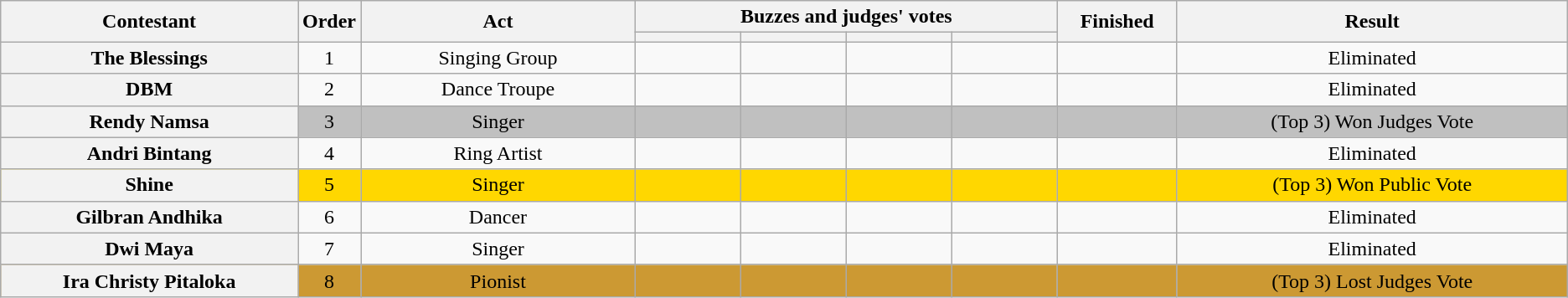<table class="wikitable plainrowheaders sortable" style="text-align:center;">
<tr>
<th scope="col" rowspan="2" class="unsortable" style="width:17em;">Contestant</th>
<th scope="col" rowspan="2" style="width:1em;">Order</th>
<th scope="col" rowspan="2" class="unsortable" style="width:16em;">Act</th>
<th colspan="4">Buzzes and judges' votes</th>
<th scope="col" rowspan="2" style="width:6em;">Finished</th>
<th scope="col" rowspan="2" style="width:23em;">Result</th>
</tr>
<tr>
<th scope="col" style="width:6em;"></th>
<th scope="col" style="width:6em;"></th>
<th scope="col" style="width:6em;"></th>
<th scope="col" style="width:6em;"></th>
</tr>
<tr>
<th scope="row">The Blessings</th>
<td>1</td>
<td>Singing Group</td>
<td></td>
<td></td>
<td></td>
<td></td>
<td></td>
<td>Eliminated</td>
</tr>
<tr>
<th scope="row">DBM</th>
<td>2</td>
<td>Dance Troupe</td>
<td></td>
<td></td>
<td></td>
<td></td>
<td></td>
<td>Eliminated</td>
</tr>
<tr bgcolor=silver>
<th scope="row">Rendy Namsa</th>
<td>3</td>
<td>Singer</td>
<td></td>
<td></td>
<td></td>
<td></td>
<td></td>
<td>(Top 3) Won Judges Vote</td>
</tr>
<tr>
<th scope="row">Andri Bintang</th>
<td>4</td>
<td>Ring Artist</td>
<td></td>
<td></td>
<td></td>
<td></td>
<td></td>
<td>Eliminated</td>
</tr>
<tr bgcolor=gold>
<th scope="row">Shine</th>
<td>5</td>
<td>Singer</td>
<td></td>
<td></td>
<td></td>
<td></td>
<td></td>
<td>(Top 3) Won Public Vote</td>
</tr>
<tr>
<th scope="row">Gilbran Andhika</th>
<td>6</td>
<td>Dancer</td>
<td></td>
<td></td>
<td></td>
<td></td>
<td></td>
<td>Eliminated</td>
</tr>
<tr>
<th scope="row">Dwi Maya</th>
<td>7</td>
<td>Singer</td>
<td></td>
<td></td>
<td></td>
<td></td>
<td></td>
<td>Eliminated</td>
</tr>
<tr bgcolor=#cc9933>
<th scope="row">Ira Christy Pitaloka</th>
<td>8</td>
<td>Pionist</td>
<td></td>
<td></td>
<td></td>
<td></td>
<td></td>
<td>(Top 3) Lost Judges Vote</td>
</tr>
</table>
